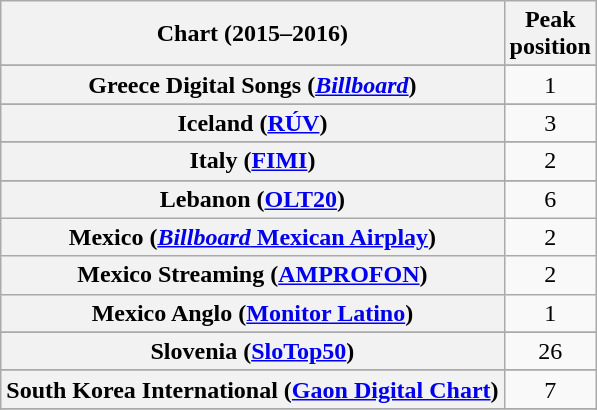<table class="wikitable plainrowheaders sortable" style="text-align:center;">
<tr>
<th>Chart (2015–2016)</th>
<th>Peak<br>position</th>
</tr>
<tr>
</tr>
<tr>
</tr>
<tr>
</tr>
<tr>
</tr>
<tr>
</tr>
<tr>
</tr>
<tr>
</tr>
<tr>
</tr>
<tr>
</tr>
<tr>
</tr>
<tr>
</tr>
<tr>
</tr>
<tr>
</tr>
<tr>
</tr>
<tr>
</tr>
<tr>
</tr>
<tr>
<th scope="row">Greece Digital Songs (<em><a href='#'>Billboard</a></em>)</th>
<td>1</td>
</tr>
<tr>
</tr>
<tr>
</tr>
<tr>
<th scope="row">Iceland (<a href='#'>RÚV</a>)</th>
<td>3</td>
</tr>
<tr>
</tr>
<tr>
</tr>
<tr>
<th scope="row">Italy (<a href='#'>FIMI</a>)</th>
<td>2</td>
</tr>
<tr>
</tr>
<tr>
<th scope="row">Lebanon (<a href='#'>OLT20</a>)</th>
<td>6</td>
</tr>
<tr>
<th scope="row">Mexico (<a href='#'><em>Billboard</em> Mexican Airplay</a>)</th>
<td>2</td>
</tr>
<tr>
<th scope="row">Mexico Streaming (<a href='#'>AMPROFON</a>)</th>
<td>2</td>
</tr>
<tr>
<th scope="row">Mexico Anglo (<a href='#'>Monitor Latino</a>)</th>
<td>1</td>
</tr>
<tr>
</tr>
<tr>
</tr>
<tr>
</tr>
<tr>
</tr>
<tr>
</tr>
<tr>
</tr>
<tr>
</tr>
<tr>
</tr>
<tr>
<th scope="row">Slovenia (<a href='#'>SloTop50</a>)</th>
<td align=center>26</td>
</tr>
<tr>
</tr>
<tr>
<th scope="row">South Korea International (<a href='#'>Gaon Digital Chart</a>)</th>
<td>7</td>
</tr>
<tr>
</tr>
<tr>
</tr>
<tr>
</tr>
<tr>
</tr>
<tr>
</tr>
<tr>
</tr>
<tr>
</tr>
<tr>
</tr>
<tr>
</tr>
<tr>
</tr>
<tr>
</tr>
</table>
